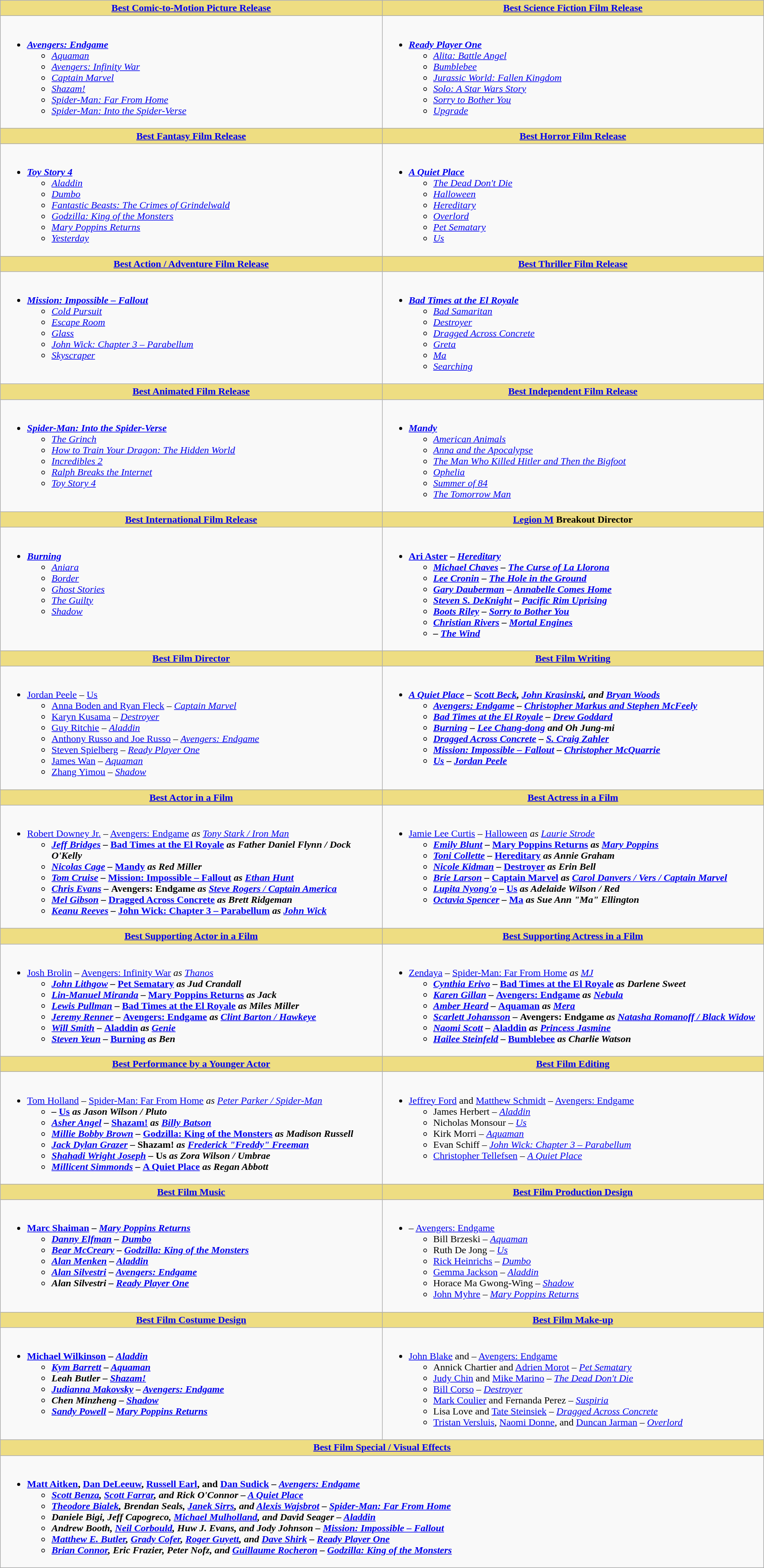<table class=wikitable>
<tr>
<th style="background:#EEDD82; width:50%"><a href='#'>Best Comic-to-Motion Picture Release</a></th>
<th style="background:#EEDD82; width:50%"><a href='#'>Best Science Fiction Film Release</a></th>
</tr>
<tr>
<td valign="top"><br><ul><li><strong><em><a href='#'>Avengers: Endgame</a></em></strong><ul><li><em><a href='#'>Aquaman</a></em></li><li><em><a href='#'>Avengers: Infinity War</a></em></li><li><em><a href='#'>Captain Marvel</a></em></li><li><em><a href='#'>Shazam!</a></em></li><li><em><a href='#'>Spider-Man: Far From Home</a></em></li><li><em><a href='#'>Spider-Man: Into the Spider-Verse</a></em></li></ul></li></ul></td>
<td valign="top"><br><ul><li><strong><em><a href='#'>Ready Player One</a></em></strong><ul><li><em><a href='#'>Alita: Battle Angel</a></em></li><li><em><a href='#'>Bumblebee</a></em></li><li><em><a href='#'>Jurassic World: Fallen Kingdom</a></em></li><li><em><a href='#'>Solo: A Star Wars Story</a></em></li><li><em><a href='#'>Sorry to Bother You</a></em></li><li><em><a href='#'>Upgrade</a></em></li></ul></li></ul></td>
</tr>
<tr>
<th style="background:#EEDD82; width:50%"><a href='#'>Best Fantasy Film Release</a></th>
<th style="background:#EEDD82; width:50%"><a href='#'>Best Horror Film Release</a></th>
</tr>
<tr>
<td valign="top"><br><ul><li><strong><em><a href='#'>Toy Story 4</a></em></strong><ul><li><em><a href='#'>Aladdin</a></em></li><li><em><a href='#'>Dumbo</a></em></li><li><em><a href='#'>Fantastic Beasts: The Crimes of Grindelwald</a></em></li><li><em><a href='#'>Godzilla: King of the Monsters</a></em></li><li><em><a href='#'>Mary Poppins Returns</a></em></li><li><em><a href='#'>Yesterday</a></em></li></ul></li></ul></td>
<td valign="top"><br><ul><li><strong><em><a href='#'>A Quiet Place</a></em></strong><ul><li><em><a href='#'>The Dead Don't Die</a></em></li><li><em><a href='#'>Halloween</a></em></li><li><em><a href='#'>Hereditary</a></em></li><li><em><a href='#'>Overlord</a></em></li><li><em><a href='#'>Pet Sematary</a></em></li><li><em><a href='#'>Us</a></em></li></ul></li></ul></td>
</tr>
<tr>
<th style="background:#EEDD82; width:50%"><a href='#'>Best Action / Adventure Film Release</a></th>
<th style="background:#EEDD82; width:50%"><a href='#'>Best Thriller Film Release</a></th>
</tr>
<tr>
<td valign="top"><br><ul><li><strong><em><a href='#'>Mission: Impossible – Fallout</a></em></strong><ul><li><em><a href='#'>Cold Pursuit</a></em></li><li><em><a href='#'>Escape Room</a></em></li><li><em><a href='#'>Glass</a></em></li><li><em><a href='#'>John Wick: Chapter 3 – Parabellum</a></em></li><li><em><a href='#'>Skyscraper</a></em></li></ul></li></ul></td>
<td valign="top"><br><ul><li><strong><em><a href='#'>Bad Times at the El Royale</a></em></strong><ul><li><em><a href='#'>Bad Samaritan</a></em></li><li><em><a href='#'>Destroyer</a></em></li><li><em><a href='#'>Dragged Across Concrete</a></em></li><li><em><a href='#'>Greta</a></em></li><li><em><a href='#'>Ma</a></em></li><li><em><a href='#'>Searching</a></em></li></ul></li></ul></td>
</tr>
<tr>
<th style="background:#EEDD82; width:50%"><a href='#'>Best Animated Film Release</a></th>
<th style="background:#EEDD82; width:50%"><a href='#'>Best Independent Film Release</a></th>
</tr>
<tr>
<td valign="top"><br><ul><li><strong><em><a href='#'>Spider-Man: Into the Spider-Verse</a></em></strong><ul><li><em><a href='#'>The Grinch</a></em></li><li><em><a href='#'>How to Train Your Dragon: The Hidden World</a></em></li><li><em><a href='#'>Incredibles 2</a></em></li><li><em><a href='#'>Ralph Breaks the Internet</a></em></li><li><em><a href='#'>Toy Story 4</a></em></li></ul></li></ul></td>
<td valign="top"><br><ul><li><strong><em><a href='#'>Mandy</a></em></strong><ul><li><em><a href='#'>American Animals</a></em></li><li><em><a href='#'>Anna and the Apocalypse</a></em></li><li><em><a href='#'>The Man Who Killed Hitler and Then the Bigfoot</a></em></li><li><em><a href='#'>Ophelia</a></em></li><li><em><a href='#'>Summer of 84</a></em></li><li><em><a href='#'>The Tomorrow Man</a></em></li></ul></li></ul></td>
</tr>
<tr>
<th style="background:#EEDD82; width:50%"><a href='#'>Best International Film Release</a></th>
<th style="background:#EEDD82; width:50%"><a href='#'>Legion M</a> Breakout Director</th>
</tr>
<tr>
<td valign="top"><br><ul><li><strong><em><a href='#'>Burning</a></em></strong><ul><li><em><a href='#'>Aniara</a></em></li><li><em><a href='#'>Border</a></em></li><li><em><a href='#'>Ghost Stories</a></em></li><li><em><a href='#'>The Guilty</a></em></li><li><em><a href='#'>Shadow</a></em></li></ul></li></ul></td>
<td valign="top"><br><ul><li><strong><a href='#'>Ari Aster</a> – <em><a href='#'>Hereditary</a><strong><em><ul><li><a href='#'>Michael Chaves</a> – </em><a href='#'>The Curse of La Llorona</a><em></li><li><a href='#'>Lee Cronin</a> – </em><a href='#'>The Hole in the Ground</a><em></li><li><a href='#'>Gary Dauberman</a> – </em><a href='#'>Annabelle Comes Home</a><em></li><li><a href='#'>Steven S. DeKnight</a> – </em><a href='#'>Pacific Rim Uprising</a><em></li><li><a href='#'>Boots Riley</a> – </em><a href='#'>Sorry to Bother You</a><em></li><li><a href='#'>Christian Rivers</a> – </em><a href='#'>Mortal Engines</a><em></li><li> – </em><a href='#'>The Wind</a><em></li></ul></li></ul></td>
</tr>
<tr>
<th style="background:#EEDD82; width:50%"><a href='#'>Best Film Director</a></th>
<th style="background:#EEDD82; width:50%"><a href='#'>Best Film Writing</a></th>
</tr>
<tr>
<td valign="top"><br><ul><li></strong><a href='#'>Jordan Peele</a> – </em><a href='#'>Us</a></em></strong><ul><li><a href='#'>Anna Boden and Ryan Fleck</a> – <em><a href='#'>Captain Marvel</a></em></li><li><a href='#'>Karyn Kusama</a> – <em><a href='#'>Destroyer</a></em></li><li><a href='#'>Guy Ritchie</a> – <em><a href='#'>Aladdin</a></em></li><li><a href='#'>Anthony Russo and Joe Russo</a> – <em><a href='#'>Avengers: Endgame</a></em></li><li><a href='#'>Steven Spielberg</a> – <em><a href='#'>Ready Player One</a></em></li><li><a href='#'>James Wan</a> – <em><a href='#'>Aquaman</a></em></li><li><a href='#'>Zhang Yimou</a> – <em><a href='#'>Shadow</a></em></li></ul></li></ul></td>
<td valign="top"><br><ul><li><strong><em><a href='#'>A Quiet Place</a><em> – <a href='#'>Scott Beck</a>, <a href='#'>John Krasinski</a>, and <a href='#'>Bryan Woods</a><strong><ul><li></em><a href='#'>Avengers: Endgame</a><em> – <a href='#'>Christopher Markus and Stephen McFeely</a></li><li></em><a href='#'>Bad Times at the El Royale</a><em> – <a href='#'>Drew Goddard</a></li><li></em><a href='#'>Burning</a><em> – <a href='#'>Lee Chang-dong</a> and Oh Jung-mi</li><li></em><a href='#'>Dragged Across Concrete</a><em> – <a href='#'>S. Craig Zahler</a></li><li></em><a href='#'>Mission: Impossible – Fallout</a><em> – <a href='#'>Christopher McQuarrie</a></li><li></em><a href='#'>Us</a><em> – <a href='#'>Jordan Peele</a></li></ul></li></ul></td>
</tr>
<tr>
<th style="background:#EEDD82; width:50%"><a href='#'>Best Actor in a Film</a></th>
<th style="background:#EEDD82; width:50%"><a href='#'>Best Actress in a Film</a></th>
</tr>
<tr>
<td valign="top"><br><ul><li></strong><a href='#'>Robert Downey Jr.</a> – </em><a href='#'>Avengers: Endgame</a><em> as <a href='#'>Tony Stark / Iron Man</a><strong><ul><li><a href='#'>Jeff Bridges</a> – </em><a href='#'>Bad Times at the El Royale</a><em> as Father Daniel Flynn / Dock O'Kelly</li><li><a href='#'>Nicolas Cage</a> – </em><a href='#'>Mandy</a><em> as Red Miller</li><li><a href='#'>Tom Cruise</a> – </em><a href='#'>Mission: Impossible – Fallout</a><em> as <a href='#'>Ethan Hunt</a></li><li><a href='#'>Chris Evans</a> – </em>Avengers: Endgame<em> as <a href='#'>Steve Rogers / Captain America</a></li><li><a href='#'>Mel Gibson</a> – </em><a href='#'>Dragged Across Concrete</a><em> as Brett Ridgeman</li><li><a href='#'>Keanu Reeves</a> – </em><a href='#'>John Wick: Chapter 3 – Parabellum</a><em> as <a href='#'>John Wick</a></li></ul></li></ul></td>
<td valign="top"><br><ul><li></strong><a href='#'>Jamie Lee Curtis</a> – </em><a href='#'>Halloween</a><em> as <a href='#'>Laurie Strode</a><strong><ul><li><a href='#'>Emily Blunt</a> – </em><a href='#'>Mary Poppins Returns</a><em> as <a href='#'>Mary Poppins</a></li><li><a href='#'>Toni Collette</a> – </em><a href='#'>Hereditary</a><em> as Annie Graham</li><li><a href='#'>Nicole Kidman</a> – </em><a href='#'>Destroyer</a><em> as Erin Bell</li><li><a href='#'>Brie Larson</a> – </em><a href='#'>Captain Marvel</a><em> as <a href='#'>Carol Danvers / Vers / Captain Marvel</a></li><li><a href='#'>Lupita Nyong'o</a> – </em><a href='#'>Us</a><em> as Adelaide Wilson / Red</li><li><a href='#'>Octavia Spencer</a> – </em><a href='#'>Ma</a><em> as Sue Ann "Ma" Ellington</li></ul></li></ul></td>
</tr>
<tr>
<th style="background:#EEDD82; width:50%"><a href='#'>Best Supporting Actor in a Film</a></th>
<th style="background:#EEDD82; width:50%"><a href='#'>Best Supporting Actress in a Film</a></th>
</tr>
<tr>
<td valign="top"><br><ul><li></strong><a href='#'>Josh Brolin</a> – </em><a href='#'>Avengers: Infinity War</a><em> as <a href='#'>Thanos</a><strong><ul><li><a href='#'>John Lithgow</a> – </em><a href='#'>Pet Sematary</a><em> as Jud Crandall</li><li><a href='#'>Lin-Manuel Miranda</a> – </em><a href='#'>Mary Poppins Returns</a><em> as Jack</li><li><a href='#'>Lewis Pullman</a> – </em><a href='#'>Bad Times at the El Royale</a><em> as Miles Miller</li><li><a href='#'>Jeremy Renner</a> – </em><a href='#'>Avengers: Endgame</a><em> as <a href='#'>Clint Barton / Hawkeye</a></li><li><a href='#'>Will Smith</a> – </em><a href='#'>Aladdin</a><em> as <a href='#'>Genie</a></li><li><a href='#'>Steven Yeun</a> – </em><a href='#'>Burning</a><em> as Ben</li></ul></li></ul></td>
<td valign="top"><br><ul><li></strong><a href='#'>Zendaya</a> – </em><a href='#'>Spider-Man: Far From Home</a><em> as <a href='#'>MJ</a><strong><ul><li><a href='#'>Cynthia Erivo</a> – </em><a href='#'>Bad Times at the El Royale</a><em> as Darlene Sweet</li><li><a href='#'>Karen Gillan</a> – </em><a href='#'>Avengers: Endgame</a><em> as <a href='#'>Nebula</a></li><li><a href='#'>Amber Heard</a> – </em><a href='#'>Aquaman</a><em> as <a href='#'>Mera</a></li><li><a href='#'>Scarlett Johansson</a> – </em>Avengers: Endgame<em> as <a href='#'>Natasha Romanoff / Black Widow</a></li><li><a href='#'>Naomi Scott</a> – </em><a href='#'>Aladdin</a><em> as <a href='#'>Princess Jasmine</a></li><li><a href='#'>Hailee Steinfeld</a> – </em><a href='#'>Bumblebee</a><em> as Charlie Watson</li></ul></li></ul></td>
</tr>
<tr>
<th style="background:#EEDD82; width:50%"><a href='#'>Best Performance by a Younger Actor</a></th>
<th style="background:#EEDD82; width:50%"><a href='#'>Best Film Editing</a></th>
</tr>
<tr>
<td valign="top"><br><ul><li></strong><a href='#'>Tom Holland</a> – </em><a href='#'>Spider-Man: Far From Home</a><em> as <a href='#'>Peter Parker / Spider-Man</a><strong><ul><li> – </em><a href='#'>Us</a><em> as Jason Wilson / Pluto</li><li><a href='#'>Asher Angel</a> – </em><a href='#'>Shazam!</a><em> as <a href='#'>Billy Batson</a></li><li><a href='#'>Millie Bobby Brown</a> – </em><a href='#'>Godzilla: King of the Monsters</a><em> as Madison Russell</li><li><a href='#'>Jack Dylan Grazer</a> – </em>Shazam!<em> as <a href='#'>Frederick "Freddy" Freeman</a></li><li><a href='#'>Shahadi Wright Joseph</a> – </em>Us<em> as Zora Wilson / Umbrae</li><li><a href='#'>Millicent Simmonds</a> – </em><a href='#'>A Quiet Place</a><em> as Regan Abbott</li></ul></li></ul></td>
<td valign="top"><br><ul><li></strong><a href='#'>Jeffrey Ford</a> and <a href='#'>Matthew Schmidt</a> – </em><a href='#'>Avengers: Endgame</a></em></strong><ul><li>James Herbert – <em><a href='#'>Aladdin</a></em></li><li>Nicholas Monsour – <em><a href='#'>Us</a></em></li><li>Kirk Morri – <em><a href='#'>Aquaman</a></em></li><li>Evan Schiff – <em><a href='#'>John Wick: Chapter 3 – Parabellum</a></em></li><li><a href='#'>Christopher Tellefsen</a> – <em><a href='#'>A Quiet Place</a></em></li></ul></li></ul></td>
</tr>
<tr>
<th style="background:#EEDD82; width:50%"><a href='#'>Best Film Music</a></th>
<th style="background:#EEDD82; width:50%"><a href='#'>Best Film Production Design</a></th>
</tr>
<tr>
<td valign="top"><br><ul><li><strong><a href='#'>Marc Shaiman</a> – <em><a href='#'>Mary Poppins Returns</a><strong><em><ul><li><a href='#'>Danny Elfman</a> – </em><a href='#'>Dumbo</a><em></li><li><a href='#'>Bear McCreary</a> – </em><a href='#'>Godzilla: King of the Monsters</a><em></li><li><a href='#'>Alan Menken</a> – </em><a href='#'>Aladdin</a><em></li><li><a href='#'>Alan Silvestri</a> – </em><a href='#'>Avengers: Endgame</a><em></li><li>Alan Silvestri – </em><a href='#'>Ready Player One</a><em></li></ul></li></ul></td>
<td valign="top"><br><ul><li></strong> – </em><a href='#'>Avengers: Endgame</a></em></strong><ul><li>Bill Brzeski – <em><a href='#'>Aquaman</a></em></li><li>Ruth De Jong – <em><a href='#'>Us</a></em></li><li><a href='#'>Rick Heinrichs</a> – <em><a href='#'>Dumbo</a></em></li><li><a href='#'>Gemma Jackson</a> – <em><a href='#'>Aladdin</a></em></li><li>Horace Ma Gwong-Wing – <em><a href='#'>Shadow</a></em></li><li><a href='#'>John Myhre</a> – <em><a href='#'>Mary Poppins Returns</a></em></li></ul></li></ul></td>
</tr>
<tr>
<th style="background:#EEDD82; width:50%"><a href='#'>Best Film Costume Design</a></th>
<th style="background:#EEDD82; width:50%"><a href='#'>Best Film Make-up</a></th>
</tr>
<tr>
<td valign="top"><br><ul><li><strong><a href='#'>Michael Wilkinson</a> – <em><a href='#'>Aladdin</a><strong><em><ul><li><a href='#'>Kym Barrett</a> – </em><a href='#'>Aquaman</a><em></li><li>Leah Butler – </em><a href='#'>Shazam!</a><em></li><li><a href='#'>Judianna Makovsky</a> – </em><a href='#'>Avengers: Endgame</a><em></li><li>Chen Minzheng – </em><a href='#'>Shadow</a><em></li><li><a href='#'>Sandy Powell</a> – </em><a href='#'>Mary Poppins Returns</a><em></li></ul></li></ul></td>
<td valign="top"><br><ul><li></strong><a href='#'>John Blake</a> and  – </em><a href='#'>Avengers: Endgame</a></em></strong><ul><li>Annick Chartier and <a href='#'>Adrien Morot</a> – <em><a href='#'>Pet Sematary</a></em></li><li><a href='#'>Judy Chin</a> and <a href='#'>Mike Marino</a> – <em><a href='#'>The Dead Don't Die</a></em></li><li><a href='#'>Bill Corso</a> – <em><a href='#'>Destroyer</a></em></li><li><a href='#'>Mark Coulier</a> and Fernanda Perez – <em><a href='#'>Suspiria</a></em></li><li>Lisa Love and <a href='#'>Tate Steinsiek</a> – <em><a href='#'>Dragged Across Concrete</a></em></li><li><a href='#'>Tristan Versluis</a>, <a href='#'>Naomi Donne</a>, and <a href='#'>Duncan Jarman</a> – <em><a href='#'>Overlord</a></em></li></ul></li></ul></td>
</tr>
<tr>
<th colspan="2" style="background:#EEDD82; width:50%"><a href='#'>Best Film Special / Visual Effects</a></th>
</tr>
<tr>
<td colspan="2" valign="top"><br><ul><li><strong><a href='#'>Matt Aitken</a>, <a href='#'>Dan DeLeeuw</a>, <a href='#'>Russell Earl</a>, and <a href='#'>Dan Sudick</a> – <em><a href='#'>Avengers: Endgame</a><strong><em><ul><li><a href='#'>Scott Benza</a>, <a href='#'>Scott Farrar</a>, and Rick O'Connor – </em><a href='#'>A Quiet Place</a><em></li><li><a href='#'>Theodore Bialek</a>, Brendan Seals, <a href='#'>Janek Sirrs</a>, and <a href='#'>Alexis Wajsbrot</a> – </em><a href='#'>Spider-Man: Far From Home</a><em></li><li>Daniele Bigi, Jeff Capogreco, <a href='#'>Michael Mulholland</a>, and David Seager – </em><a href='#'>Aladdin</a><em></li><li>Andrew Booth, <a href='#'>Neil Corbould</a>, Huw J. Evans, and Jody Johnson – </em><a href='#'>Mission: Impossible – Fallout</a><em></li><li><a href='#'>Matthew E. Butler</a>, <a href='#'>Grady Cofer</a>, <a href='#'>Roger Guyett</a>, and <a href='#'>Dave Shirk</a> – </em><a href='#'>Ready Player One</a><em></li><li><a href='#'>Brian Connor</a>, Eric Frazier, Peter Nofz, and <a href='#'>Guillaume Rocheron</a> – </em><a href='#'>Godzilla: King of the Monsters</a><em></li></ul></li></ul></td>
</tr>
</table>
